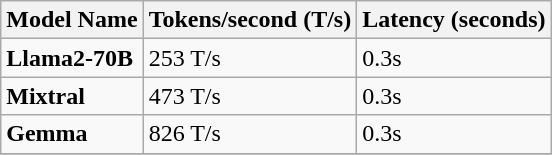<table class="wikitable">
<tr>
<th>Model Name</th>
<th>Tokens/second (T/s)</th>
<th>Latency (seconds)</th>
</tr>
<tr>
<td><strong>Llama2-70B</strong></td>
<td>253 T/s</td>
<td>0.3s</td>
</tr>
<tr>
<td><strong>Mixtral</strong></td>
<td>473 T/s</td>
<td>0.3s</td>
</tr>
<tr>
<td><strong>Gemma</strong></td>
<td>826 T/s</td>
<td>0.3s</td>
</tr>
<tr>
</tr>
</table>
